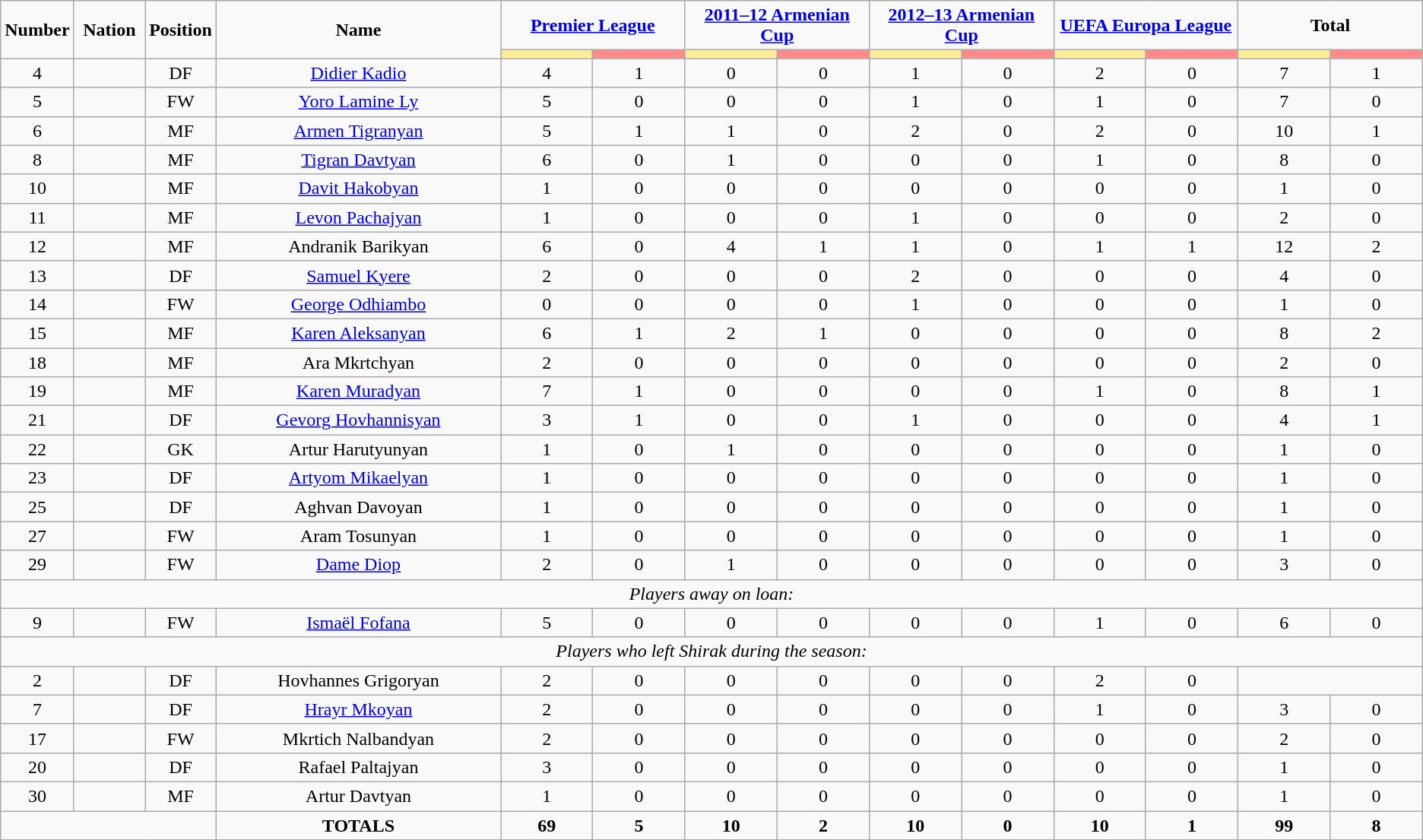<table class="wikitable" style="text-align:center;">
<tr>
<td rowspan="2"  style="width:5%; text-align:center;"><strong>Number</strong></td>
<td rowspan="2"  style="width:5%; text-align:center;"><strong>Nation</strong></td>
<td rowspan="2"  style="width:5%; text-align:center;"><strong>Position</strong></td>
<td rowspan="2"  style="width:20%; text-align:center;"><strong>Name</strong></td>
<td colspan="2" style="text-align:center;"><strong><a href='#'>Premier League</a></strong></td>
<td colspan="2" style="text-align:center;"><strong><a href='#'>2011–12 Armenian Cup</a></strong></td>
<td colspan="2" style="text-align:center;"><strong><a href='#'>2012–13 Armenian Cup</a></strong></td>
<td colspan="2" style="text-align:center;"><strong><a href='#'>UEFA Europa League</a></strong></td>
<td colspan="2" style="text-align:center;"><strong>Total</strong></td>
</tr>
<tr>
<th style="width:60px; background:#fe9;"></th>
<th style="width:60px; background:#ff8888;"></th>
<th style="width:60px; background:#fe9;"></th>
<th style="width:60px; background:#ff8888;"></th>
<th style="width:60px; background:#fe9;"></th>
<th style="width:60px; background:#ff8888;"></th>
<th style="width:60px; background:#fe9;"></th>
<th style="width:60px; background:#ff8888;"></th>
<th style="width:60px; background:#fe9;"></th>
<th style="width:60px; background:#ff8888;"></th>
</tr>
<tr>
<td>4</td>
<td></td>
<td>DF</td>
<td><a href='#'>Didier Kadio</a></td>
<td>4</td>
<td>1</td>
<td>0</td>
<td>0</td>
<td>1</td>
<td>0</td>
<td>2</td>
<td>0</td>
<td>7</td>
<td>1</td>
</tr>
<tr>
<td>5</td>
<td></td>
<td>FW</td>
<td><a href='#'>Yoro Lamine Ly</a></td>
<td>5</td>
<td>0</td>
<td>0</td>
<td>0</td>
<td>1</td>
<td>0</td>
<td>1</td>
<td>0</td>
<td>7</td>
<td>0</td>
</tr>
<tr>
<td>6</td>
<td></td>
<td>MF</td>
<td><a href='#'>Armen Tigranyan</a></td>
<td>5</td>
<td>1</td>
<td>1</td>
<td>0</td>
<td>2</td>
<td>0</td>
<td>2</td>
<td>0</td>
<td>10</td>
<td>1</td>
</tr>
<tr>
<td>8</td>
<td></td>
<td>MF</td>
<td><a href='#'>Tigran Davtyan</a></td>
<td>6</td>
<td>0</td>
<td>1</td>
<td>0</td>
<td>0</td>
<td>0</td>
<td>1</td>
<td>0</td>
<td>8</td>
<td>0</td>
</tr>
<tr>
<td>10</td>
<td></td>
<td>MF</td>
<td><a href='#'>Davit Hakobyan</a></td>
<td>1</td>
<td>0</td>
<td>0</td>
<td>0</td>
<td>0</td>
<td>0</td>
<td>0</td>
<td>0</td>
<td>1</td>
<td>0</td>
</tr>
<tr>
<td>11</td>
<td></td>
<td>MF</td>
<td><a href='#'>Levon Pachajyan</a></td>
<td>1</td>
<td>0</td>
<td>0</td>
<td>0</td>
<td>1</td>
<td>0</td>
<td>0</td>
<td>0</td>
<td>2</td>
<td>0</td>
</tr>
<tr>
<td>12</td>
<td></td>
<td>MF</td>
<td>Andranik Barikyan</td>
<td>6</td>
<td>0</td>
<td>4</td>
<td>1</td>
<td>1</td>
<td>0</td>
<td>1</td>
<td>1</td>
<td>12</td>
<td>2</td>
</tr>
<tr>
<td>13</td>
<td></td>
<td>DF</td>
<td><a href='#'>Samuel Kyere</a></td>
<td>2</td>
<td>0</td>
<td>0</td>
<td>0</td>
<td>2</td>
<td>0</td>
<td>0</td>
<td>0</td>
<td>4</td>
<td>0</td>
</tr>
<tr>
<td>14</td>
<td></td>
<td>FW</td>
<td><a href='#'>George Odhiambo</a></td>
<td>0</td>
<td>0</td>
<td>0</td>
<td>0</td>
<td>1</td>
<td>0</td>
<td>0</td>
<td>0</td>
<td>1</td>
<td>0</td>
</tr>
<tr>
<td>15</td>
<td></td>
<td>MF</td>
<td><a href='#'>Karen Aleksanyan</a></td>
<td>6</td>
<td>1</td>
<td>2</td>
<td>1</td>
<td>0</td>
<td>0</td>
<td>0</td>
<td>0</td>
<td>8</td>
<td>2</td>
</tr>
<tr>
<td>18</td>
<td></td>
<td>MF</td>
<td>Ara Mkrtchyan</td>
<td>2</td>
<td>0</td>
<td>0</td>
<td>0</td>
<td>0</td>
<td>0</td>
<td>0</td>
<td>0</td>
<td>2</td>
<td>0</td>
</tr>
<tr>
<td>19</td>
<td></td>
<td>MF</td>
<td><a href='#'>Karen Muradyan</a></td>
<td>7</td>
<td>1</td>
<td>0</td>
<td>0</td>
<td>0</td>
<td>0</td>
<td>1</td>
<td>0</td>
<td>8</td>
<td>1</td>
</tr>
<tr>
<td>21</td>
<td></td>
<td>DF</td>
<td><a href='#'>Gevorg Hovhannisyan</a></td>
<td>3</td>
<td>1</td>
<td>0</td>
<td>0</td>
<td>1</td>
<td>0</td>
<td>0</td>
<td>0</td>
<td>4</td>
<td>1</td>
</tr>
<tr>
<td>22</td>
<td></td>
<td>GK</td>
<td>Artur Harutyunyan</td>
<td>1</td>
<td>0</td>
<td>1</td>
<td>0</td>
<td>0</td>
<td>0</td>
<td>0</td>
<td>0</td>
<td>1</td>
<td>0</td>
</tr>
<tr>
<td>23</td>
<td></td>
<td>DF</td>
<td><a href='#'>Artyom Mikaelyan</a></td>
<td>1</td>
<td>0</td>
<td>0</td>
<td>0</td>
<td>0</td>
<td>0</td>
<td>0</td>
<td>0</td>
<td>1</td>
<td>0</td>
</tr>
<tr>
<td>25</td>
<td></td>
<td>DF</td>
<td>Aghvan Davoyan</td>
<td>1</td>
<td>0</td>
<td>0</td>
<td>0</td>
<td>0</td>
<td>0</td>
<td>0</td>
<td>0</td>
<td>1</td>
<td>0</td>
</tr>
<tr>
<td>27</td>
<td></td>
<td>FW</td>
<td>Aram Tosunyan</td>
<td>1</td>
<td>0</td>
<td>0</td>
<td>0</td>
<td>0</td>
<td>0</td>
<td>0</td>
<td>0</td>
<td>1</td>
<td>0</td>
</tr>
<tr>
<td>29</td>
<td></td>
<td>FW</td>
<td><a href='#'>Dame Diop</a></td>
<td>2</td>
<td>0</td>
<td>1</td>
<td>0</td>
<td>0</td>
<td>0</td>
<td>0</td>
<td>0</td>
<td>3</td>
<td>0</td>
</tr>
<tr>
<td colspan="14"><em>Players away on loan:</em></td>
</tr>
<tr>
<td>9</td>
<td></td>
<td>FW</td>
<td><a href='#'>Ismaël Fofana</a></td>
<td>5</td>
<td>0</td>
<td>0</td>
<td>0</td>
<td>0</td>
<td>0</td>
<td>1</td>
<td>0</td>
<td>6</td>
<td>0</td>
</tr>
<tr>
<td colspan="14"><em>Players who left Shirak during the season:</em></td>
</tr>
<tr>
<td>2</td>
<td></td>
<td>DF</td>
<td>Hovhannes Grigoryan</td>
<td>2</td>
<td>0</td>
<td>0</td>
<td>0</td>
<td>0</td>
<td>0</td>
<td>2</td>
<td>0</td>
</tr>
<tr>
<td>7</td>
<td></td>
<td>DF</td>
<td><a href='#'>Hrayr Mkoyan</a></td>
<td>2</td>
<td>0</td>
<td>0</td>
<td>0</td>
<td>0</td>
<td>0</td>
<td>1</td>
<td>0</td>
<td>3</td>
<td>0</td>
</tr>
<tr>
<td>17</td>
<td></td>
<td>FW</td>
<td>Mkrtich Nalbandyan</td>
<td>2</td>
<td>0</td>
<td>0</td>
<td>0</td>
<td>0</td>
<td>0</td>
<td>0</td>
<td>0</td>
<td>2</td>
<td>0</td>
</tr>
<tr>
<td>20</td>
<td></td>
<td>DF</td>
<td>Rafael Paltajyan</td>
<td>3</td>
<td>0</td>
<td>0</td>
<td>0</td>
<td>0</td>
<td>0</td>
<td>0</td>
<td>0</td>
<td>1</td>
<td>0</td>
</tr>
<tr>
<td>30</td>
<td></td>
<td>MF</td>
<td>Artur Davtyan</td>
<td>1</td>
<td>0</td>
<td>0</td>
<td>0</td>
<td>0</td>
<td>0</td>
<td>0</td>
<td>0</td>
<td>1</td>
<td>0</td>
</tr>
<tr>
<td colspan="3"></td>
<td><strong>TOTALS</strong></td>
<td><strong>69</strong></td>
<td><strong>5</strong></td>
<td><strong>10</strong></td>
<td><strong>2</strong></td>
<td><strong>10</strong></td>
<td><strong>0</strong></td>
<td><strong>10</strong></td>
<td><strong>1</strong></td>
<td><strong>99</strong></td>
<td><strong>8</strong></td>
</tr>
</table>
